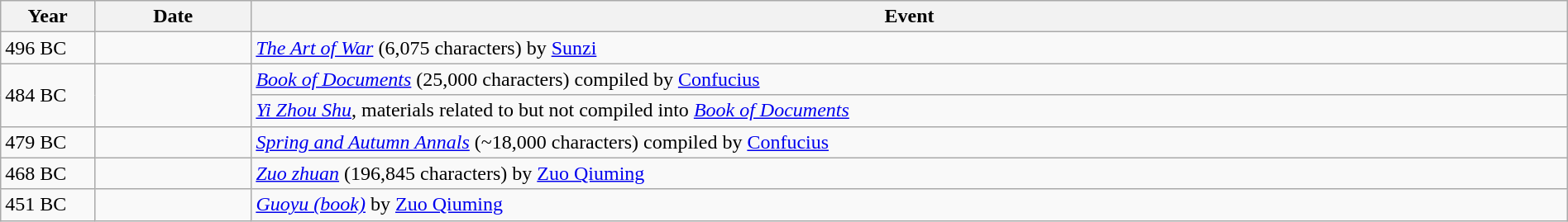<table class="wikitable" style="width:100%;">
<tr>
<th style="width:6%">Year</th>
<th style="width:10%">Date</th>
<th>Event</th>
</tr>
<tr>
<td>496 BC</td>
<td></td>
<td><em><a href='#'>The Art of War</a></em> (6,075 characters) by <a href='#'>Sunzi</a></td>
</tr>
<tr>
<td rowspan="2">484 BC</td>
<td rowspan="2"></td>
<td><em><a href='#'>Book of Documents</a></em> (25,000 characters) compiled by <a href='#'>Confucius</a></td>
</tr>
<tr>
<td><em><a href='#'>Yi Zhou Shu</a></em>, materials related to but not compiled into <em><a href='#'>Book of Documents</a></em></td>
</tr>
<tr>
<td>479 BC</td>
<td></td>
<td><em><a href='#'>Spring and Autumn Annals</a></em> (~18,000 characters) compiled by <a href='#'>Confucius</a></td>
</tr>
<tr>
<td>468 BC</td>
<td></td>
<td><em><a href='#'>Zuo zhuan</a></em> (196,845 characters) by <a href='#'>Zuo Qiuming</a></td>
</tr>
<tr>
<td>451 BC</td>
<td></td>
<td><em><a href='#'>Guoyu (book)</a></em> by <a href='#'>Zuo Qiuming</a></td>
</tr>
</table>
